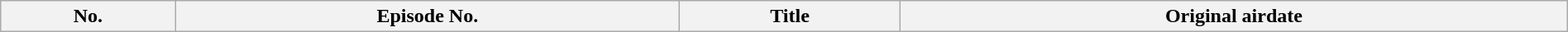<table class="wikitable plainrowheaders" style="width:100%; margin:auto;">
<tr>
<th>No.</th>
<th>Episode No.</th>
<th>Title</th>
<th>Original airdate<br>


</th>
</tr>
</table>
